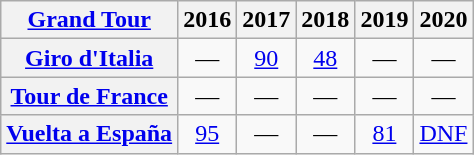<table class="wikitable plainrowheaders">
<tr>
<th scope="col"><a href='#'>Grand Tour</a></th>
<th scope="col">2016</th>
<th scope="col">2017</th>
<th scope="col">2018</th>
<th scope="col">2019</th>
<th scope="col">2020</th>
</tr>
<tr style="text-align:center;">
<th scope="row"> <a href='#'>Giro d'Italia</a></th>
<td>—</td>
<td><a href='#'>90</a></td>
<td><a href='#'>48</a></td>
<td>—</td>
<td>—</td>
</tr>
<tr style="text-align:center;">
<th scope="row"> <a href='#'>Tour de France</a></th>
<td>—</td>
<td>—</td>
<td>—</td>
<td>—</td>
<td>—</td>
</tr>
<tr style="text-align:center;">
<th scope="row"> <a href='#'>Vuelta a España</a></th>
<td><a href='#'>95</a></td>
<td>—</td>
<td>—</td>
<td><a href='#'>81</a></td>
<td><a href='#'>DNF</a></td>
</tr>
</table>
